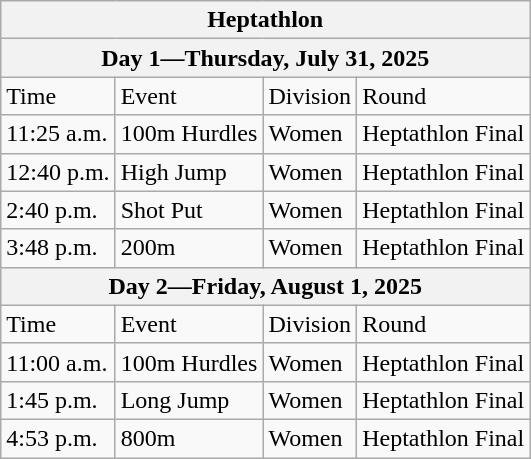<table class="wikitable sortable">
<tr>
<th colspan="6">Heptathlon</th>
</tr>
<tr>
<th colspan="6">Day 1—Thursday, July 31, 2025</th>
</tr>
<tr>
<td>Time</td>
<td>Event</td>
<td>Division</td>
<td>Round</td>
</tr>
<tr>
<td>11:25 a.m.</td>
<td>100m Hurdles</td>
<td>Women</td>
<td>Heptathlon Final</td>
</tr>
<tr>
<td>12:40 p.m.</td>
<td>High Jump</td>
<td>Women</td>
<td>Heptathlon Final</td>
</tr>
<tr>
<td>2:40 p.m.</td>
<td>Shot Put</td>
<td>Women</td>
<td>Heptathlon Final</td>
</tr>
<tr>
<td>3:48 p.m.</td>
<td>200m</td>
<td>Women</td>
<td>Heptathlon Final</td>
</tr>
<tr>
<th colspan="6">Day 2—Friday, August 1, 2025</th>
</tr>
<tr>
<td>Time</td>
<td>Event</td>
<td>Division</td>
<td>Round</td>
</tr>
<tr>
<td>11:00 a.m.</td>
<td>100m Hurdles</td>
<td>Women</td>
<td>Heptathlon Final</td>
</tr>
<tr>
<td>1:45 p.m.</td>
<td>Long Jump</td>
<td>Women</td>
<td>Heptathlon Final</td>
</tr>
<tr>
<td>4:53 p.m.</td>
<td>800m</td>
<td>Women</td>
<td>Heptathlon Final</td>
</tr>
</table>
